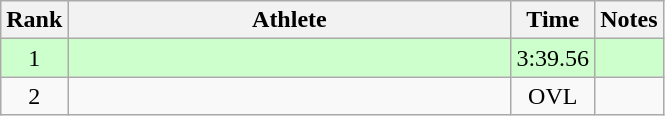<table class="wikitable" style="text-align:center">
<tr>
<th>Rank</th>
<th Style="width:18em">Athlete</th>
<th>Time</th>
<th>Notes</th>
</tr>
<tr style="background:#cfc">
<td>1</td>
<td style="text-align:left"><br></td>
<td>3:39.56</td>
<td></td>
</tr>
<tr>
<td>2</td>
<td style="text-align:left"><br></td>
<td>OVL</td>
<td></td>
</tr>
</table>
